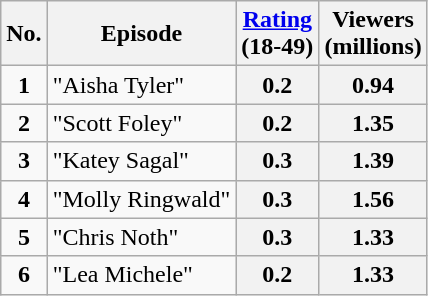<table class="wikitable sortable">
<tr>
<th>No.</th>
<th>Episode</th>
<th><a href='#'>Rating</a><br>(18-49)</th>
<th>Viewers<br>(millions)</th>
</tr>
<tr>
<td style="text-align:center"><strong>1</strong></td>
<td>"Aisha Tyler"</td>
<th style="text-align: center;">0.2</th>
<th style="text-align: center;">0.94</th>
</tr>
<tr>
<td style="text-align:center"><strong>2</strong></td>
<td>"Scott Foley"</td>
<th style="text-align: center;">0.2</th>
<th style="text-align: center;">1.35</th>
</tr>
<tr>
<td style="text-align:center"><strong>3</strong></td>
<td>"Katey Sagal"</td>
<th style="text-align: center;">0.3</th>
<th style="text-align: center;">1.39</th>
</tr>
<tr>
<td style="text-align:center"><strong>4</strong></td>
<td>"Molly Ringwald"</td>
<th style="text-align: center;">0.3</th>
<th style="text-align: center;">1.56</th>
</tr>
<tr>
<td style="text-align:center"><strong>5</strong></td>
<td>"Chris Noth"</td>
<th style="text-align: center;">0.3</th>
<th style="text-align: center;">1.33</th>
</tr>
<tr>
<td style="text-align:center"><strong>6</strong></td>
<td>"Lea Michele"</td>
<th style="text-align: center;">0.2</th>
<th style="text-align: center;">1.33</th>
</tr>
</table>
